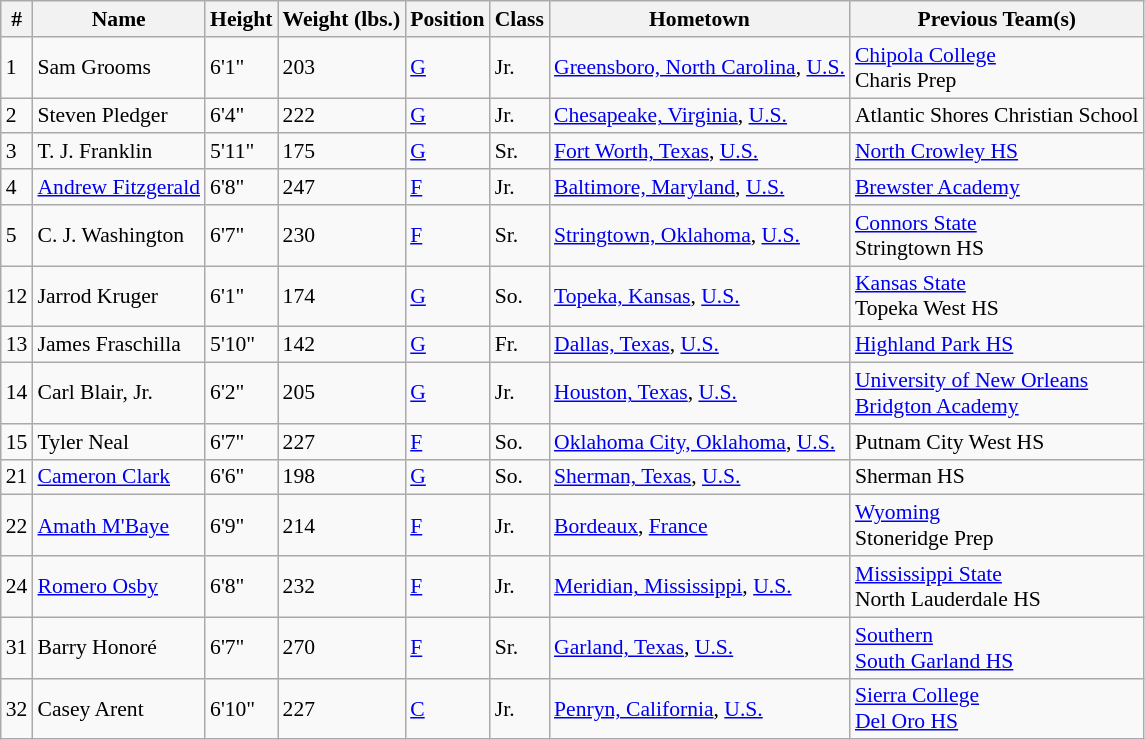<table class="wikitable" style="font-size: 90%">
<tr>
<th>#</th>
<th>Name</th>
<th>Height</th>
<th>Weight (lbs.)</th>
<th>Position</th>
<th>Class</th>
<th>Hometown</th>
<th>Previous Team(s)</th>
</tr>
<tr>
<td>1</td>
<td>Sam Grooms</td>
<td>6'1"</td>
<td>203</td>
<td><a href='#'>G</a></td>
<td>Jr.</td>
<td><a href='#'>Greensboro, North Carolina</a>, <a href='#'>U.S.</a></td>
<td><a href='#'>Chipola College</a><br>Charis Prep</td>
</tr>
<tr>
<td>2</td>
<td>Steven Pledger</td>
<td>6'4"</td>
<td>222</td>
<td><a href='#'>G</a></td>
<td>Jr.</td>
<td><a href='#'>Chesapeake, Virginia</a>, <a href='#'>U.S.</a></td>
<td>Atlantic Shores Christian School</td>
</tr>
<tr>
<td>3</td>
<td>T. J. Franklin</td>
<td>5'11"</td>
<td>175</td>
<td><a href='#'>G</a></td>
<td>Sr.</td>
<td><a href='#'>Fort Worth, Texas</a>, <a href='#'>U.S.</a></td>
<td><a href='#'>North Crowley HS</a></td>
</tr>
<tr>
<td>4</td>
<td><a href='#'>Andrew Fitzgerald</a></td>
<td>6'8"</td>
<td>247</td>
<td><a href='#'>F</a></td>
<td>Jr.</td>
<td><a href='#'>Baltimore, Maryland</a>, <a href='#'>U.S.</a></td>
<td><a href='#'>Brewster Academy</a></td>
</tr>
<tr>
<td>5</td>
<td>C. J. Washington</td>
<td>6'7"</td>
<td>230</td>
<td><a href='#'>F</a></td>
<td>Sr.</td>
<td><a href='#'>Stringtown, Oklahoma</a>, <a href='#'>U.S.</a></td>
<td><a href='#'>Connors State</a><br>Stringtown HS</td>
</tr>
<tr>
<td>12</td>
<td>Jarrod Kruger</td>
<td>6'1"</td>
<td>174</td>
<td><a href='#'>G</a></td>
<td>So.</td>
<td><a href='#'>Topeka, Kansas</a>, <a href='#'>U.S.</a></td>
<td><a href='#'>Kansas State</a><br>Topeka West HS</td>
</tr>
<tr>
<td>13</td>
<td>James Fraschilla</td>
<td>5'10"</td>
<td>142</td>
<td><a href='#'>G</a></td>
<td>Fr.</td>
<td><a href='#'>Dallas, Texas</a>, <a href='#'>U.S.</a></td>
<td><a href='#'>Highland Park HS</a></td>
</tr>
<tr>
<td>14</td>
<td>Carl Blair, Jr.</td>
<td>6'2"</td>
<td>205</td>
<td><a href='#'>G</a></td>
<td>Jr.</td>
<td><a href='#'>Houston, Texas</a>, <a href='#'>U.S.</a></td>
<td><a href='#'>University of New Orleans</a><br><a href='#'>Bridgton Academy</a></td>
</tr>
<tr>
<td>15</td>
<td>Tyler Neal</td>
<td>6'7"</td>
<td>227</td>
<td><a href='#'>F</a></td>
<td>So.</td>
<td><a href='#'>Oklahoma City, Oklahoma</a>, <a href='#'>U.S.</a></td>
<td>Putnam City West HS</td>
</tr>
<tr>
<td>21</td>
<td><a href='#'>Cameron Clark</a></td>
<td>6'6"</td>
<td>198</td>
<td><a href='#'>G</a></td>
<td>So.</td>
<td><a href='#'>Sherman, Texas</a>, <a href='#'>U.S.</a></td>
<td>Sherman HS</td>
</tr>
<tr>
<td>22</td>
<td><a href='#'>Amath M'Baye</a></td>
<td>6'9"</td>
<td>214</td>
<td><a href='#'>F</a></td>
<td>Jr.</td>
<td><a href='#'>Bordeaux</a>, <a href='#'>France</a></td>
<td><a href='#'>Wyoming</a><br>Stoneridge Prep</td>
</tr>
<tr>
<td>24</td>
<td><a href='#'>Romero Osby</a></td>
<td>6'8"</td>
<td>232</td>
<td><a href='#'>F</a></td>
<td>Jr.</td>
<td><a href='#'>Meridian, Mississippi</a>, <a href='#'>U.S.</a></td>
<td><a href='#'>Mississippi State</a><br>North Lauderdale HS</td>
</tr>
<tr>
<td>31</td>
<td>Barry Honoré</td>
<td>6'7"</td>
<td>270</td>
<td><a href='#'>F</a></td>
<td>Sr.</td>
<td><a href='#'>Garland, Texas</a>, <a href='#'>U.S.</a></td>
<td><a href='#'>Southern</a><br><a href='#'>South Garland HS</a></td>
</tr>
<tr>
<td>32</td>
<td>Casey Arent</td>
<td>6'10"</td>
<td>227</td>
<td><a href='#'>C</a></td>
<td>Jr.</td>
<td><a href='#'>Penryn, California</a>, <a href='#'>U.S.</a></td>
<td><a href='#'>Sierra College</a><br><a href='#'>Del Oro HS</a></td>
</tr>
</table>
